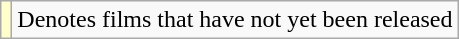<table class="wikitable">
<tr>
<td style="background:#ffc;"></td>
<td>Denotes films that have not yet been released</td>
</tr>
</table>
